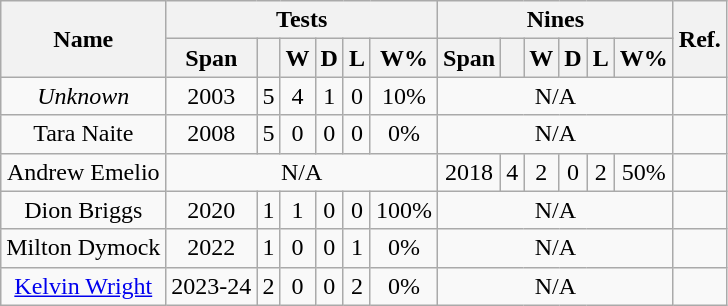<table class="wikitable" style="text-align:center;">
<tr>
<th rowspan=2>Name</th>
<th colspan=6>Tests</th>
<th colspan=6>Nines</th>
<th rowspan=2 class="unsortable">Ref.</th>
</tr>
<tr>
<th>Span</th>
<th></th>
<th>W</th>
<th>D</th>
<th>L</th>
<th data-sort-type="number">W%</th>
<th>Span</th>
<th></th>
<th>W</th>
<th>D</th>
<th>L</th>
<th data-sort-type="number">W%</th>
</tr>
<tr>
<td><em>Unknown</em></td>
<td>2003</td>
<td>5</td>
<td>4</td>
<td>1</td>
<td>0</td>
<td>10%</td>
<td colspan=6>N/A</td>
<td></td>
</tr>
<tr>
<td>Tara Naite</td>
<td>2008</td>
<td>5</td>
<td>0</td>
<td>0</td>
<td>0</td>
<td>0%</td>
<td colspan=6>N/A</td>
<td></td>
</tr>
<tr>
<td>Andrew Emelio</td>
<td colspan=6>N/A</td>
<td>2018</td>
<td>4</td>
<td>2</td>
<td>0</td>
<td>2</td>
<td>50%</td>
<td></td>
</tr>
<tr>
<td>Dion Briggs</td>
<td>2020</td>
<td>1</td>
<td>1</td>
<td>0</td>
<td>0</td>
<td>100%</td>
<td colspan=6>N/A</td>
<td></td>
</tr>
<tr>
<td>Milton Dymock</td>
<td>2022</td>
<td>1</td>
<td>0</td>
<td>0</td>
<td>1</td>
<td>0%</td>
<td colspan=6>N/A</td>
<td></td>
</tr>
<tr>
<td><a href='#'>Kelvin Wright</a></td>
<td>2023-24</td>
<td>2</td>
<td>0</td>
<td>0</td>
<td>2</td>
<td>0%</td>
<td colspan=6>N/A</td>
<td></td>
</tr>
</table>
